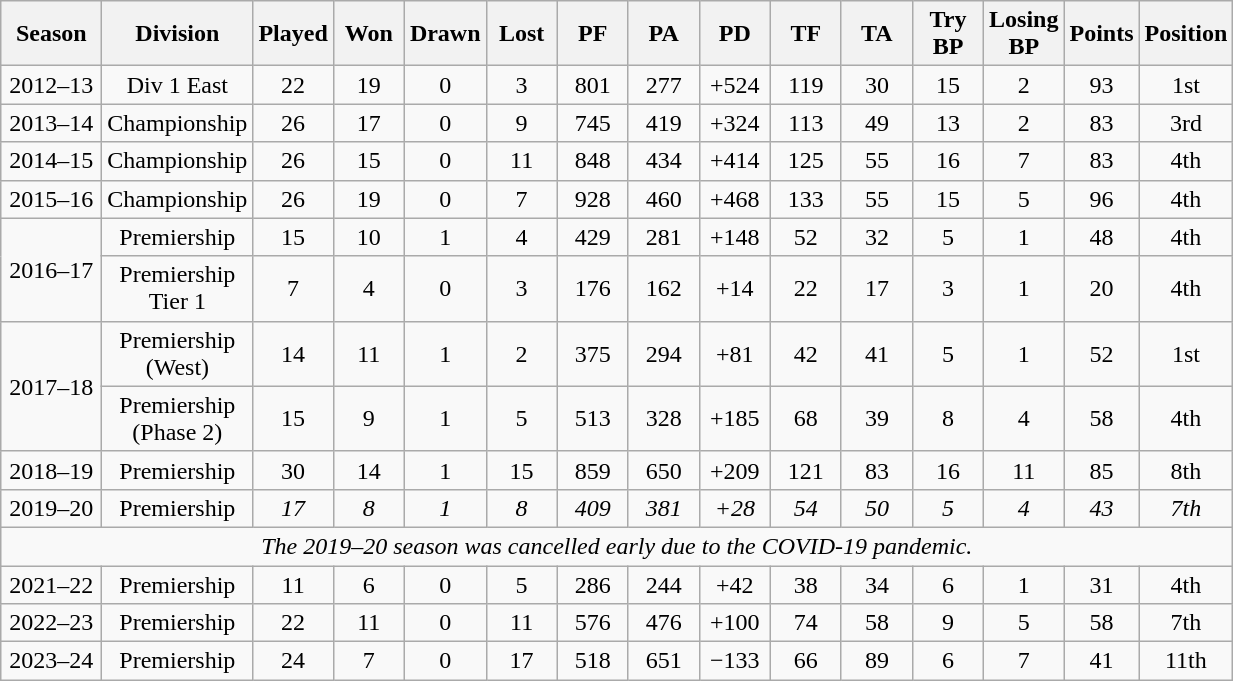<table class="wikitable" style="text-align:center">
<tr>
<th width="60">Season</th>
<th width="40">Division</th>
<th width="40">Played</th>
<th width="40">Won</th>
<th width="40">Drawn</th>
<th width="40">Lost</th>
<th width="40">PF</th>
<th width="40">PA</th>
<th width="40">PD</th>
<th width="40">TF</th>
<th width="40">TA</th>
<th width="40">Try BP</th>
<th width="40">Losing BP</th>
<th width="40">Points</th>
<th width="40">Position</th>
</tr>
<tr>
<td>2012–13</td>
<td>Div 1 East</td>
<td>22</td>
<td>19</td>
<td>0</td>
<td>3</td>
<td>801</td>
<td>277</td>
<td>+524</td>
<td>119</td>
<td>30</td>
<td>15</td>
<td>2</td>
<td>93</td>
<td>1st</td>
</tr>
<tr>
<td>2013–14</td>
<td>Championship</td>
<td>26</td>
<td>17</td>
<td>0</td>
<td>9</td>
<td>745</td>
<td>419</td>
<td>+324</td>
<td>113</td>
<td>49</td>
<td>13</td>
<td>2</td>
<td>83</td>
<td>3rd</td>
</tr>
<tr>
<td>2014–15</td>
<td>Championship</td>
<td>26</td>
<td>15</td>
<td>0</td>
<td>11</td>
<td>848</td>
<td>434</td>
<td>+414</td>
<td>125</td>
<td>55</td>
<td>16</td>
<td>7</td>
<td>83</td>
<td>4th</td>
</tr>
<tr>
<td>2015–16</td>
<td>Championship</td>
<td>26</td>
<td>19</td>
<td>0</td>
<td>7</td>
<td>928</td>
<td>460</td>
<td>+468</td>
<td>133</td>
<td>55</td>
<td>15</td>
<td>5</td>
<td>96</td>
<td>4th</td>
</tr>
<tr>
<td rowspan="2">2016–17</td>
<td>Premiership</td>
<td>15</td>
<td>10</td>
<td>1</td>
<td>4</td>
<td>429</td>
<td>281</td>
<td>+148</td>
<td>52</td>
<td>32</td>
<td>5</td>
<td>1</td>
<td>48</td>
<td>4th</td>
</tr>
<tr>
<td>Premiership Tier 1</td>
<td>7</td>
<td>4</td>
<td>0</td>
<td>3</td>
<td>176</td>
<td>162</td>
<td>+14</td>
<td>22</td>
<td>17</td>
<td>3</td>
<td>1</td>
<td>20</td>
<td>4th</td>
</tr>
<tr>
<td rowspan="2">2017–18</td>
<td>Premiership (West)</td>
<td>14</td>
<td>11</td>
<td>1</td>
<td>2</td>
<td>375</td>
<td>294</td>
<td>+81</td>
<td>42</td>
<td>41</td>
<td>5</td>
<td>1</td>
<td>52</td>
<td>1st</td>
</tr>
<tr>
<td>Premiership (Phase 2)</td>
<td>15</td>
<td>9</td>
<td>1</td>
<td>5</td>
<td>513</td>
<td>328</td>
<td>+185</td>
<td>68</td>
<td>39</td>
<td>8</td>
<td>4</td>
<td>58</td>
<td>4th</td>
</tr>
<tr>
<td>2018–19</td>
<td>Premiership</td>
<td>30</td>
<td>14</td>
<td>1</td>
<td>15</td>
<td>859</td>
<td>650</td>
<td>+209</td>
<td>121</td>
<td>83</td>
<td>16</td>
<td>11</td>
<td>85</td>
<td>8th</td>
</tr>
<tr>
<td>2019–20</td>
<td>Premiership</td>
<td><em>17</em></td>
<td><em>8</em></td>
<td><em>1</em></td>
<td><em>8</em></td>
<td><em>409</em></td>
<td><em>381</em></td>
<td><em>+28</em></td>
<td><em>54</em></td>
<td><em>50</em></td>
<td><em>5</em></td>
<td><em>4</em></td>
<td><em>43</em></td>
<td><em>7th</em></td>
</tr>
<tr>
<td colspan="15"><em>The 2019–20 season was cancelled early due to the COVID-19 pandemic.</em></td>
</tr>
<tr>
<td>2021–22</td>
<td>Premiership</td>
<td>11</td>
<td>6</td>
<td>0</td>
<td>5</td>
<td>286</td>
<td>244</td>
<td>+42</td>
<td>38</td>
<td>34</td>
<td>6</td>
<td>1</td>
<td>31</td>
<td>4th</td>
</tr>
<tr>
<td>2022–23</td>
<td>Premiership</td>
<td>22</td>
<td>11</td>
<td>0</td>
<td>11</td>
<td>576</td>
<td>476</td>
<td>+100</td>
<td>74</td>
<td>58</td>
<td>9</td>
<td>5</td>
<td>58</td>
<td>7th</td>
</tr>
<tr>
<td>2023–24</td>
<td>Premiership</td>
<td>24</td>
<td>7</td>
<td>0</td>
<td>17</td>
<td>518</td>
<td>651</td>
<td>−133</td>
<td>66</td>
<td>89</td>
<td>6</td>
<td>7</td>
<td>41</td>
<td>11th</td>
</tr>
</table>
